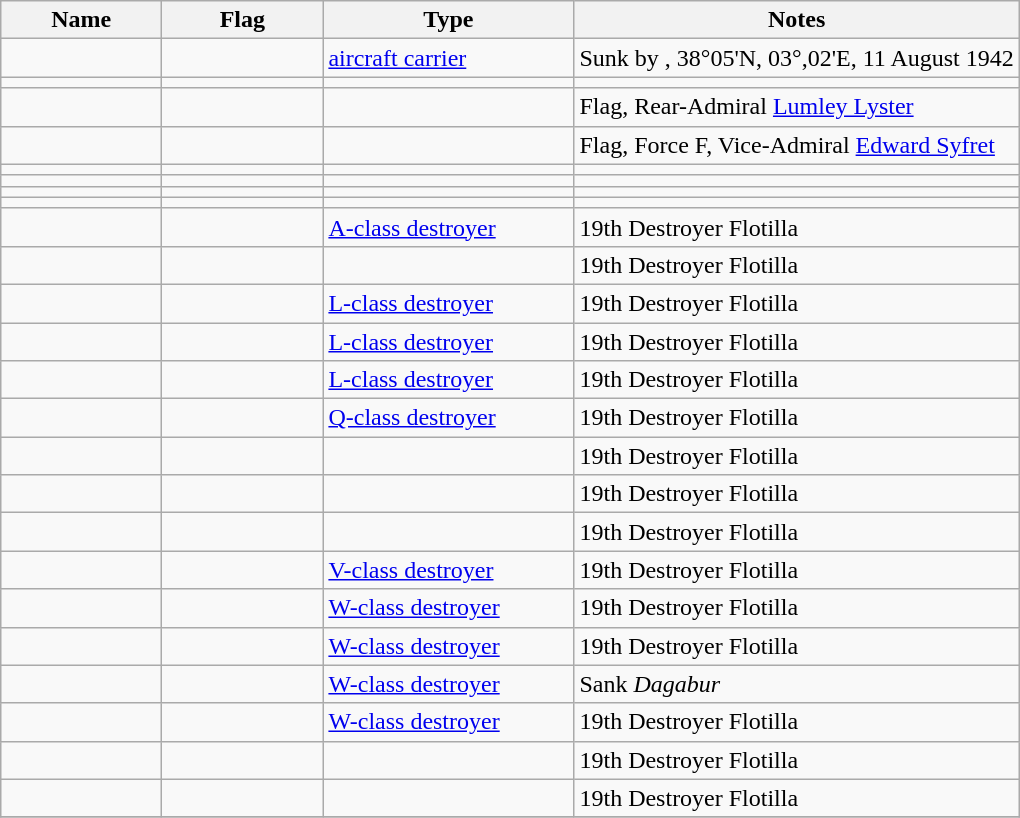<table class="wikitable sortable">
<tr>
<th scope="col" width="100px">Name</th>
<th scope="col" width="100px">Flag</th>
<th scope="col" width="160px">Type</th>
<th>Notes</th>
</tr>
<tr>
<td></td>
<td></td>
<td> <a href='#'>aircraft carrier</a></td>
<td>Sunk by , 38°05'N, 03°,02'E, 11 August 1942</td>
</tr>
<tr>
<td></td>
<td></td>
<td></td>
<td></td>
</tr>
<tr>
<td></td>
<td></td>
<td></td>
<td>Flag, Rear-Admiral <a href='#'>Lumley Lyster</a></td>
</tr>
<tr>
<td></td>
<td></td>
<td></td>
<td>Flag, Force F, Vice-Admiral <a href='#'>Edward Syfret</a></td>
</tr>
<tr>
<td></td>
<td></td>
<td></td>
<td></td>
</tr>
<tr>
<td></td>
<td></td>
<td></td>
<td></td>
</tr>
<tr>
<td></td>
<td></td>
<td></td>
<td></td>
</tr>
<tr>
<td></td>
<td></td>
<td></td>
<td></td>
</tr>
<tr>
<td></td>
<td></td>
<td><a href='#'>A-class destroyer</a></td>
<td>19th Destroyer Flotilla</td>
</tr>
<tr>
<td></td>
<td></td>
<td></td>
<td>19th Destroyer Flotilla</td>
</tr>
<tr>
<td></td>
<td></td>
<td><a href='#'>L-class destroyer</a></td>
<td>19th Destroyer Flotilla</td>
</tr>
<tr>
<td></td>
<td></td>
<td><a href='#'>L-class destroyer</a></td>
<td>19th Destroyer Flotilla</td>
</tr>
<tr>
<td></td>
<td></td>
<td><a href='#'>L-class destroyer</a></td>
<td>19th Destroyer Flotilla</td>
</tr>
<tr>
<td></td>
<td></td>
<td><a href='#'>Q-class destroyer</a></td>
<td>19th Destroyer Flotilla</td>
</tr>
<tr>
<td></td>
<td></td>
<td></td>
<td>19th Destroyer Flotilla</td>
</tr>
<tr>
<td></td>
<td></td>
<td></td>
<td>19th Destroyer Flotilla</td>
</tr>
<tr>
<td></td>
<td></td>
<td></td>
<td>19th Destroyer Flotilla</td>
</tr>
<tr>
<td></td>
<td></td>
<td><a href='#'>V-class destroyer</a></td>
<td>19th Destroyer Flotilla</td>
</tr>
<tr>
<td></td>
<td></td>
<td><a href='#'>W-class destroyer</a></td>
<td>19th Destroyer Flotilla</td>
</tr>
<tr>
<td></td>
<td></td>
<td><a href='#'>W-class destroyer</a></td>
<td>19th Destroyer Flotilla</td>
</tr>
<tr>
<td></td>
<td></td>
<td><a href='#'>W-class destroyer</a></td>
<td>Sank <em>Dagabur</em> </td>
</tr>
<tr>
<td></td>
<td></td>
<td><a href='#'>W-class destroyer</a></td>
<td>19th Destroyer Flotilla</td>
</tr>
<tr>
<td></td>
<td></td>
<td></td>
<td>19th Destroyer Flotilla</td>
</tr>
<tr>
<td></td>
<td></td>
<td></td>
<td>19th Destroyer Flotilla</td>
</tr>
<tr>
</tr>
</table>
